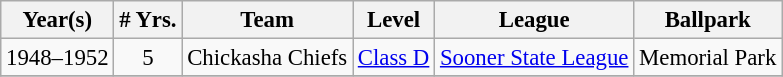<table class="wikitable" style="text-align:center; font-size: 95%;">
<tr>
<th>Year(s)</th>
<th># Yrs.</th>
<th>Team</th>
<th>Level</th>
<th>League</th>
<th>Ballpark</th>
</tr>
<tr>
<td>1948–1952</td>
<td>5</td>
<td>Chickasha Chiefs</td>
<td><a href='#'>Class D</a></td>
<td><a href='#'>Sooner State League</a></td>
<td>Memorial Park</td>
</tr>
<tr>
</tr>
</table>
